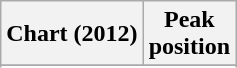<table class="wikitable sortable">
<tr>
<th>Chart (2012)</th>
<th>Peak<br>position</th>
</tr>
<tr>
</tr>
<tr>
</tr>
<tr>
</tr>
<tr>
</tr>
<tr>
</tr>
</table>
